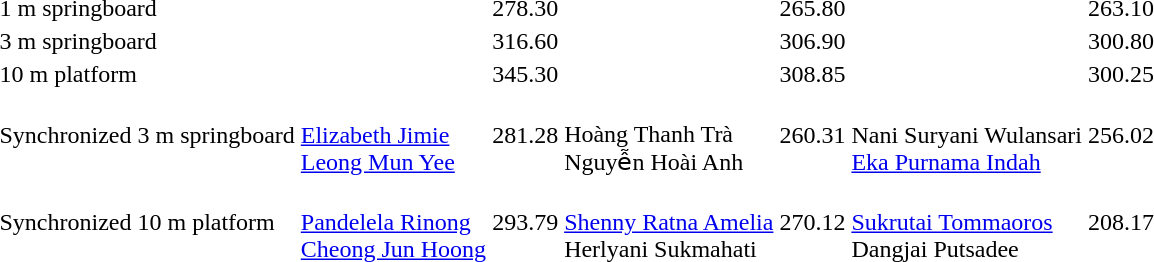<table>
<tr>
<td>1 m springboard</td>
<td></td>
<td>278.30</td>
<td></td>
<td>265.80</td>
<td></td>
<td>263.10</td>
</tr>
<tr>
<td>3 m springboard</td>
<td></td>
<td>316.60</td>
<td></td>
<td>306.90</td>
<td></td>
<td>300.80</td>
</tr>
<tr>
<td>10 m platform</td>
<td></td>
<td>345.30</td>
<td></td>
<td>308.85</td>
<td></td>
<td>300.25</td>
</tr>
<tr>
<td>Synchronized 3 m springboard</td>
<td><br> <a href='#'>Elizabeth Jimie</a> <br> <a href='#'>Leong Mun Yee</a></td>
<td>281.28</td>
<td><br> Hoàng Thanh Trà <br> Nguyễn Hoài Anh</td>
<td>260.31</td>
<td><br> Nani Suryani Wulansari <br> <a href='#'>Eka Purnama Indah</a></td>
<td>256.02</td>
</tr>
<tr>
<td>Synchronized 10 m platform</td>
<td><br> <a href='#'>Pandelela Rinong</a> <br> <a href='#'>Cheong Jun Hoong</a></td>
<td>293.79</td>
<td><br> <a href='#'>Shenny Ratna Amelia</a> <br> Herlyani Sukmahati</td>
<td>270.12</td>
<td><br> <a href='#'>Sukrutai Tommaoros</a> <br> Dangjai Putsadee</td>
<td>208.17</td>
</tr>
</table>
